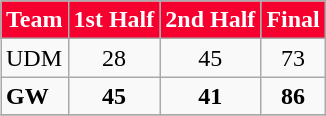<table class="wikitable" align=right>
<tr style="background: #F5002F; color: #FFFFFF">
<td><strong>Team</strong></td>
<td><strong>1st Half</strong></td>
<td><strong>2nd Half</strong></td>
<td><strong>Final</strong></td>
</tr>
<tr>
<td>UDM</td>
<td align=center>28</td>
<td align=center>45</td>
<td align=center>73</td>
</tr>
<tr>
<td><strong>GW</strong></td>
<td align=center><strong>45</strong></td>
<td align=center><strong>41</strong></td>
<td align=center><strong>86</strong></td>
</tr>
<tr>
</tr>
</table>
